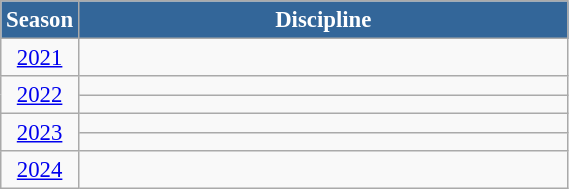<table class="wikitable"  style="font-size:95%; text-align:center; border:gray solid 1px; width:30%;">
<tr style="background:#369; color:white;">
<td colspan="1" style="width:10%;"><strong>Season</strong></td>
<td><strong>Discipline</strong></td>
</tr>
<tr>
<td align=center><a href='#'>2021</a></td>
<td align=center></td>
</tr>
<tr>
<td rowspan=2 align=center><a href='#'>2022</a></td>
<td align=center><strong></strong></td>
</tr>
<tr>
<td align=center></td>
</tr>
<tr>
<td rowspan=2 align=center><a href='#'>2023</a></td>
<td align=center><strong></strong></td>
</tr>
<tr>
<td align=center></td>
</tr>
<tr>
<td align=center><a href='#'>2024</a></td>
<td align=center></td>
</tr>
</table>
